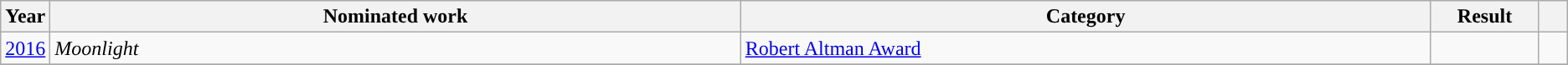<table class="wikitable">
<tr>
<th scope="col" style="width:1em;">Year</th>
<th scope="col" style="width:35em;">Nominated work</th>
<th scope="col" style="width:35em;">Category</th>
<th scope="col" style="width:5em;">Result</th>
<th scope="col" style="width:1em;"></th>
</tr>
<tr>
<td><a href='#'>2016</a></td>
<td><em>Moonlight</em></td>
<td><a href='#'>Robert Altman Award</a></td>
<td></td>
<td></td>
</tr>
<tr>
</tr>
</table>
